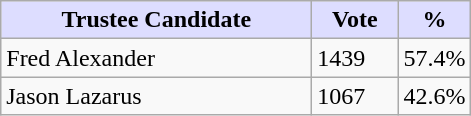<table class="wikitable sortable">
<tr>
<th style="background:#ddf; width:200px;">Trustee Candidate</th>
<th style="background:#ddf; width:50px;">Vote</th>
<th style="background:#ddf; width:30px;">%</th>
</tr>
<tr>
<td>Fred Alexander</td>
<td>1439</td>
<td>57.4%</td>
</tr>
<tr>
<td>Jason Lazarus</td>
<td>1067</td>
<td>42.6%</td>
</tr>
</table>
